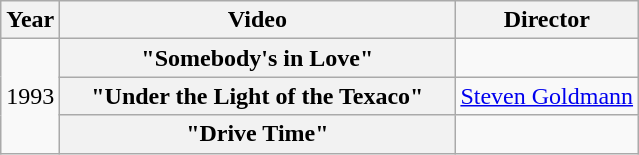<table class="wikitable plainrowheaders">
<tr>
<th>Year</th>
<th style="width:16em;">Video</th>
<th>Director</th>
</tr>
<tr>
<td rowspan="3">1993</td>
<th scope="row">"Somebody's in Love"</th>
<td></td>
</tr>
<tr>
<th scope="row">"Under the Light of the Texaco"</th>
<td><a href='#'>Steven Goldmann</a></td>
</tr>
<tr>
<th scope="row">"Drive Time"</th>
<td></td>
</tr>
</table>
